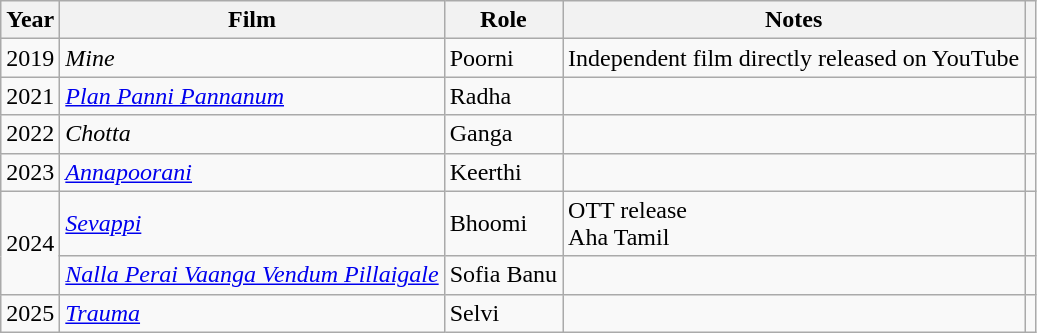<table class="wikitable sortable">
<tr>
<th>Year</th>
<th>Film</th>
<th>Role</th>
<th>Notes</th>
<th></th>
</tr>
<tr>
<td>2019</td>
<td><em>Mine</em></td>
<td>Poorni</td>
<td>Independent film directly released on YouTube</td>
<td></td>
</tr>
<tr>
<td rowspan="1">2021</td>
<td><em><a href='#'>Plan Panni Pannanum</a></em></td>
<td>Radha</td>
<td></td>
<td></td>
</tr>
<tr>
<td rowspan="1">2022</td>
<td><em>Chotta</em></td>
<td>Ganga</td>
<td></td>
<td></td>
</tr>
<tr>
<td rowspan="1">2023</td>
<td><em><a href='#'>Annapoorani</a></em></td>
<td>Keerthi</td>
<td></td>
<td></td>
</tr>
<tr>
<td rowspan="2">2024</td>
<td><em><a href='#'>Sevappi</a></em></td>
<td>Bhoomi</td>
<td>OTT release<br>Aha Tamil</td>
<td></td>
</tr>
<tr>
<td><em><a href='#'>Nalla Perai Vaanga Vendum Pillaigale</a></em></td>
<td>Sofia Banu</td>
<td></td>
<td></td>
</tr>
<tr>
<td>2025</td>
<td><a href='#'><em>Trauma</em></a></td>
<td>Selvi</td>
<td></td>
<td></td>
</tr>
</table>
